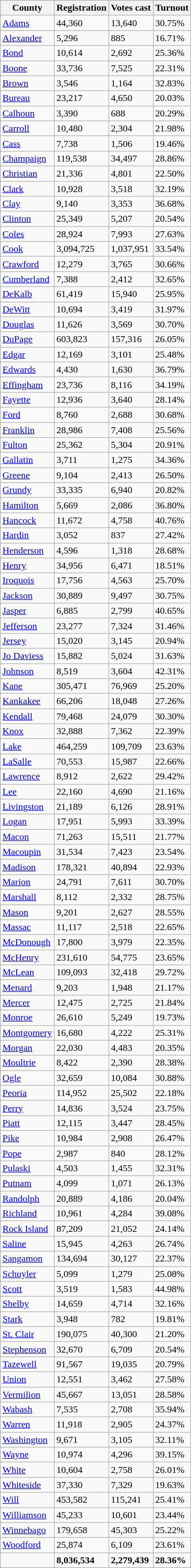<table class="wikitable collapsible collapsed sortable">
<tr>
<th>County</th>
<th>Registration</th>
<th>Votes cast</th>
<th>Turnout</th>
</tr>
<tr>
<td><a href='#'>Adams</a></td>
<td>44,360</td>
<td>13,640</td>
<td>30.75%</td>
</tr>
<tr>
<td><a href='#'>Alexander</a></td>
<td>5,296</td>
<td>885</td>
<td>16.71%</td>
</tr>
<tr>
<td><a href='#'>Bond</a></td>
<td>10,614</td>
<td>2,692</td>
<td>25.36%</td>
</tr>
<tr>
<td><a href='#'>Boone</a></td>
<td>33,736</td>
<td>7,525</td>
<td>22.31%</td>
</tr>
<tr>
<td><a href='#'>Brown</a></td>
<td>3,546</td>
<td>1,164</td>
<td>32.83%</td>
</tr>
<tr>
<td><a href='#'>Bureau</a></td>
<td>23,217</td>
<td>4,650</td>
<td>20.03%</td>
</tr>
<tr>
<td><a href='#'>Calhoun</a></td>
<td>3,390</td>
<td>688</td>
<td>20.29%</td>
</tr>
<tr>
<td><a href='#'>Carroll</a></td>
<td>10,480</td>
<td>2,304</td>
<td>21.98%</td>
</tr>
<tr>
<td><a href='#'>Cass</a></td>
<td>7,738</td>
<td>1,506</td>
<td>19.46%</td>
</tr>
<tr>
<td><a href='#'>Champaign</a></td>
<td>119,538</td>
<td>34,497</td>
<td>28.86%</td>
</tr>
<tr>
<td><a href='#'>Christian</a></td>
<td>21,336</td>
<td>4,801</td>
<td>22.50%</td>
</tr>
<tr>
<td><a href='#'>Clark</a></td>
<td>10,928</td>
<td>3,518</td>
<td>32.19%</td>
</tr>
<tr>
<td><a href='#'>Clay</a></td>
<td>9,140</td>
<td>3,353</td>
<td>36.68%</td>
</tr>
<tr>
<td><a href='#'>Clinton</a></td>
<td>25,349</td>
<td>5,207</td>
<td>20.54%</td>
</tr>
<tr>
<td><a href='#'>Coles</a></td>
<td>28,924</td>
<td>7,993</td>
<td>27.63%</td>
</tr>
<tr>
<td><a href='#'>Cook</a></td>
<td>3,094,725</td>
<td>1,037,951</td>
<td>33.54%</td>
</tr>
<tr>
<td><a href='#'>Crawford</a></td>
<td>12,279</td>
<td>3,765</td>
<td>30.66%</td>
</tr>
<tr>
<td><a href='#'>Cumberland</a></td>
<td>7,388</td>
<td>2,412</td>
<td>32.65%</td>
</tr>
<tr>
<td><a href='#'>DeKalb</a></td>
<td>61,419</td>
<td>15,940</td>
<td>25.95%</td>
</tr>
<tr>
<td><a href='#'>DeWitt</a></td>
<td>10,694</td>
<td>3,419</td>
<td>31.97%</td>
</tr>
<tr>
<td><a href='#'>Douglas</a></td>
<td>11,626</td>
<td>3,569</td>
<td>30.70%</td>
</tr>
<tr>
<td><a href='#'>DuPage</a></td>
<td>603,823</td>
<td>157,316</td>
<td>26.05%</td>
</tr>
<tr>
<td><a href='#'>Edgar</a></td>
<td>12,169</td>
<td>3,101</td>
<td>25.48%</td>
</tr>
<tr>
<td><a href='#'>Edwards</a></td>
<td>4,430</td>
<td>1,630</td>
<td>36.79%</td>
</tr>
<tr>
<td><a href='#'>Effingham</a></td>
<td>23,736</td>
<td>8,116</td>
<td>34.19%</td>
</tr>
<tr>
<td><a href='#'>Fayette</a></td>
<td>12,936</td>
<td>3,640</td>
<td>28.14%</td>
</tr>
<tr>
<td><a href='#'>Ford</a></td>
<td>8,760</td>
<td>2,688</td>
<td>30.68%</td>
</tr>
<tr>
<td><a href='#'>Franklin</a></td>
<td>28,986</td>
<td>7,408</td>
<td>25.56%</td>
</tr>
<tr>
<td><a href='#'>Fulton</a></td>
<td>25,362</td>
<td>5,304</td>
<td>20.91%</td>
</tr>
<tr>
<td><a href='#'>Gallatin</a></td>
<td>3,711</td>
<td>1,275</td>
<td>34.36%</td>
</tr>
<tr>
<td><a href='#'>Greene</a></td>
<td>9,104</td>
<td>2,413</td>
<td>26.50%</td>
</tr>
<tr>
<td><a href='#'>Grundy</a></td>
<td>33,335</td>
<td>6,940</td>
<td>20.82%</td>
</tr>
<tr>
<td><a href='#'>Hamilton</a></td>
<td>5,669</td>
<td>2,086</td>
<td>36.80%</td>
</tr>
<tr>
<td><a href='#'>Hancock</a></td>
<td>11,672</td>
<td>4,758</td>
<td>40.76%</td>
</tr>
<tr>
<td><a href='#'>Hardin</a></td>
<td>3,052</td>
<td>837</td>
<td>27.42%</td>
</tr>
<tr>
<td><a href='#'>Henderson</a></td>
<td>4,596</td>
<td>1,318</td>
<td>28.68%</td>
</tr>
<tr>
<td><a href='#'>Henry</a></td>
<td>34,956</td>
<td>6,471</td>
<td>18.51%</td>
</tr>
<tr>
<td><a href='#'>Iroquois</a></td>
<td>17,756</td>
<td>4,563</td>
<td>25.70%</td>
</tr>
<tr>
<td><a href='#'>Jackson</a></td>
<td>30,889</td>
<td>9,497</td>
<td>30.75%</td>
</tr>
<tr>
<td><a href='#'>Jasper</a></td>
<td>6,885</td>
<td>2,799</td>
<td>40.65%</td>
</tr>
<tr>
<td><a href='#'>Jefferson</a></td>
<td>23,277</td>
<td>7,324</td>
<td>31.46%</td>
</tr>
<tr>
<td><a href='#'>Jersey</a></td>
<td>15,020</td>
<td>3,145</td>
<td>20.94%</td>
</tr>
<tr>
<td><a href='#'>Jo Daviess</a></td>
<td>15,882</td>
<td>5,024</td>
<td>31.63%</td>
</tr>
<tr>
<td><a href='#'>Johnson</a></td>
<td>8,519</td>
<td>3,604</td>
<td>42.31%</td>
</tr>
<tr>
<td><a href='#'>Kane</a></td>
<td>305,471</td>
<td>76,969</td>
<td>25.20%</td>
</tr>
<tr>
<td><a href='#'>Kankakee</a></td>
<td>66,206</td>
<td>18,048</td>
<td>27.26%</td>
</tr>
<tr>
<td><a href='#'>Kendall</a></td>
<td>79,468</td>
<td>24,079</td>
<td>30.30%</td>
</tr>
<tr>
<td><a href='#'>Knox</a></td>
<td>32,888</td>
<td>7,362</td>
<td>22.39%</td>
</tr>
<tr>
<td><a href='#'>Lake</a></td>
<td>464,259</td>
<td>109,709</td>
<td>23.63%</td>
</tr>
<tr>
<td><a href='#'>LaSalle</a></td>
<td>70,553</td>
<td>15,987</td>
<td>22.66%</td>
</tr>
<tr>
<td><a href='#'>Lawrence</a></td>
<td>8,912</td>
<td>2,622</td>
<td>29.42%</td>
</tr>
<tr>
<td><a href='#'>Lee</a></td>
<td>22,160</td>
<td>4,690</td>
<td>21.16%</td>
</tr>
<tr>
<td><a href='#'>Livingston</a></td>
<td>21,189</td>
<td>6,126</td>
<td>28.91%</td>
</tr>
<tr>
<td><a href='#'>Logan</a></td>
<td>17,951</td>
<td>5,993</td>
<td>33.39%</td>
</tr>
<tr>
<td><a href='#'>Macon</a></td>
<td>71,263</td>
<td>15,511</td>
<td>21.77%</td>
</tr>
<tr>
<td><a href='#'>Macoupin</a></td>
<td>31,534</td>
<td>7,423</td>
<td>23.54%</td>
</tr>
<tr>
<td><a href='#'>Madison</a></td>
<td>178,321</td>
<td>40,894</td>
<td>22.93%</td>
</tr>
<tr>
<td><a href='#'>Marion</a></td>
<td>24,791</td>
<td>7,611</td>
<td>30.70%</td>
</tr>
<tr>
<td><a href='#'>Marshall</a></td>
<td>8,112</td>
<td>2,332</td>
<td>28.75%</td>
</tr>
<tr>
<td><a href='#'>Mason</a></td>
<td>9,201</td>
<td>2,627</td>
<td>28.55%</td>
</tr>
<tr>
<td><a href='#'>Massac</a></td>
<td>11,117</td>
<td>2,518</td>
<td>22.65%</td>
</tr>
<tr>
<td><a href='#'>McDonough</a></td>
<td>17,800</td>
<td>3,979</td>
<td>22.35%</td>
</tr>
<tr>
<td><a href='#'>McHenry</a></td>
<td>231,610</td>
<td>54,775</td>
<td>23.65%</td>
</tr>
<tr>
<td><a href='#'>McLean</a></td>
<td>109,093</td>
<td>32,418</td>
<td>29.72%</td>
</tr>
<tr>
<td><a href='#'>Menard</a></td>
<td>9,203</td>
<td>1,948</td>
<td>21.17%</td>
</tr>
<tr>
<td><a href='#'>Mercer</a></td>
<td>12,475</td>
<td>2,725</td>
<td>21.84%</td>
</tr>
<tr>
<td><a href='#'>Monroe</a></td>
<td>26,610</td>
<td>5,249</td>
<td>19.73%</td>
</tr>
<tr>
<td><a href='#'>Montgomery</a></td>
<td>16,680</td>
<td>4,222</td>
<td>25.31%</td>
</tr>
<tr>
<td><a href='#'>Morgan</a></td>
<td>22,030</td>
<td>4,483</td>
<td>20.35%</td>
</tr>
<tr>
<td><a href='#'>Moultrie</a></td>
<td>8,422</td>
<td>2,390</td>
<td>28.38%</td>
</tr>
<tr>
<td><a href='#'>Ogle</a></td>
<td>32,659</td>
<td>10,084</td>
<td>30.88%</td>
</tr>
<tr>
<td><a href='#'>Peoria</a></td>
<td>114,952</td>
<td>25,502</td>
<td>22.18%</td>
</tr>
<tr>
<td><a href='#'>Perry</a></td>
<td>14,836</td>
<td>3,524</td>
<td>23.75%</td>
</tr>
<tr>
<td><a href='#'>Piatt</a></td>
<td>12,115</td>
<td>3,447</td>
<td>28.45%</td>
</tr>
<tr>
<td><a href='#'>Pike</a></td>
<td>10,984</td>
<td>2,908</td>
<td>26.47%</td>
</tr>
<tr>
<td><a href='#'>Pope</a></td>
<td>2,987</td>
<td>840</td>
<td>28.12%</td>
</tr>
<tr>
<td><a href='#'>Pulaski</a></td>
<td>4,503</td>
<td>1,455</td>
<td>32.31%</td>
</tr>
<tr>
<td><a href='#'>Putnam</a></td>
<td>4,099</td>
<td>1,071</td>
<td>26.13%</td>
</tr>
<tr>
<td><a href='#'>Randolph</a></td>
<td>20,889</td>
<td>4,186</td>
<td>20.04%</td>
</tr>
<tr>
<td><a href='#'>Richland</a></td>
<td>10,961</td>
<td>4,284</td>
<td>39.08%</td>
</tr>
<tr>
<td><a href='#'>Rock Island</a></td>
<td>87,209</td>
<td>21,052</td>
<td>24.14%</td>
</tr>
<tr>
<td><a href='#'>Saline</a></td>
<td>15,945</td>
<td>4,263</td>
<td>26.74%</td>
</tr>
<tr>
<td><a href='#'>Sangamon</a></td>
<td>134,694</td>
<td>30,127</td>
<td>22.37%</td>
</tr>
<tr>
<td><a href='#'>Schuyler</a></td>
<td>5,099</td>
<td>1,279</td>
<td>25.08%</td>
</tr>
<tr>
<td><a href='#'>Scott</a></td>
<td>3,519</td>
<td>1,583</td>
<td>44.98%</td>
</tr>
<tr>
<td><a href='#'>Shelby</a></td>
<td>14,659</td>
<td>4,714</td>
<td>32.16%</td>
</tr>
<tr>
<td><a href='#'>Stark</a></td>
<td>3,948</td>
<td>782</td>
<td>19.81%</td>
</tr>
<tr>
<td><a href='#'>St. Clair</a></td>
<td>190,075</td>
<td>40,300</td>
<td>21.20%</td>
</tr>
<tr>
<td><a href='#'>Stephenson</a></td>
<td>32,670</td>
<td>6,709</td>
<td>20.54%</td>
</tr>
<tr>
<td><a href='#'>Tazewell</a></td>
<td>91,567</td>
<td>19,035</td>
<td>20.79%</td>
</tr>
<tr>
<td><a href='#'>Union</a></td>
<td>12,551</td>
<td>3,462</td>
<td>27.58%</td>
</tr>
<tr>
<td><a href='#'>Vermilion</a></td>
<td>45,667</td>
<td>13,051</td>
<td>28.58%</td>
</tr>
<tr>
<td><a href='#'>Wabash</a></td>
<td>7,535</td>
<td>2,708</td>
<td>35.94%</td>
</tr>
<tr>
<td><a href='#'>Warren</a></td>
<td>11,918</td>
<td>2,905</td>
<td>24.37%</td>
</tr>
<tr>
<td><a href='#'>Washington</a></td>
<td>9,671</td>
<td>3,105</td>
<td>32.11%</td>
</tr>
<tr>
<td><a href='#'>Wayne</a></td>
<td>10,974</td>
<td>4,296</td>
<td>39.15%</td>
</tr>
<tr>
<td><a href='#'>White</a></td>
<td>10,604</td>
<td>2,758</td>
<td>26.01%</td>
</tr>
<tr>
<td><a href='#'>Whiteside</a></td>
<td>37,330</td>
<td>7,329</td>
<td>19.63%</td>
</tr>
<tr>
<td><a href='#'>Will</a></td>
<td>453,582</td>
<td>115,241</td>
<td>25.41%</td>
</tr>
<tr>
<td><a href='#'>Williamson</a></td>
<td>45,233</td>
<td>10,601</td>
<td>23.44%</td>
</tr>
<tr>
<td><a href='#'>Winnebago</a></td>
<td>179,658</td>
<td>45,303</td>
<td>25.22%</td>
</tr>
<tr>
<td><a href='#'>Woodford</a></td>
<td>25,874</td>
<td>6,109</td>
<td>23.61%</td>
</tr>
<tr>
<td></td>
<td><strong>8,036,534</strong></td>
<td><strong>2,279,439</strong></td>
<td><strong>28.36%</strong></td>
</tr>
</table>
